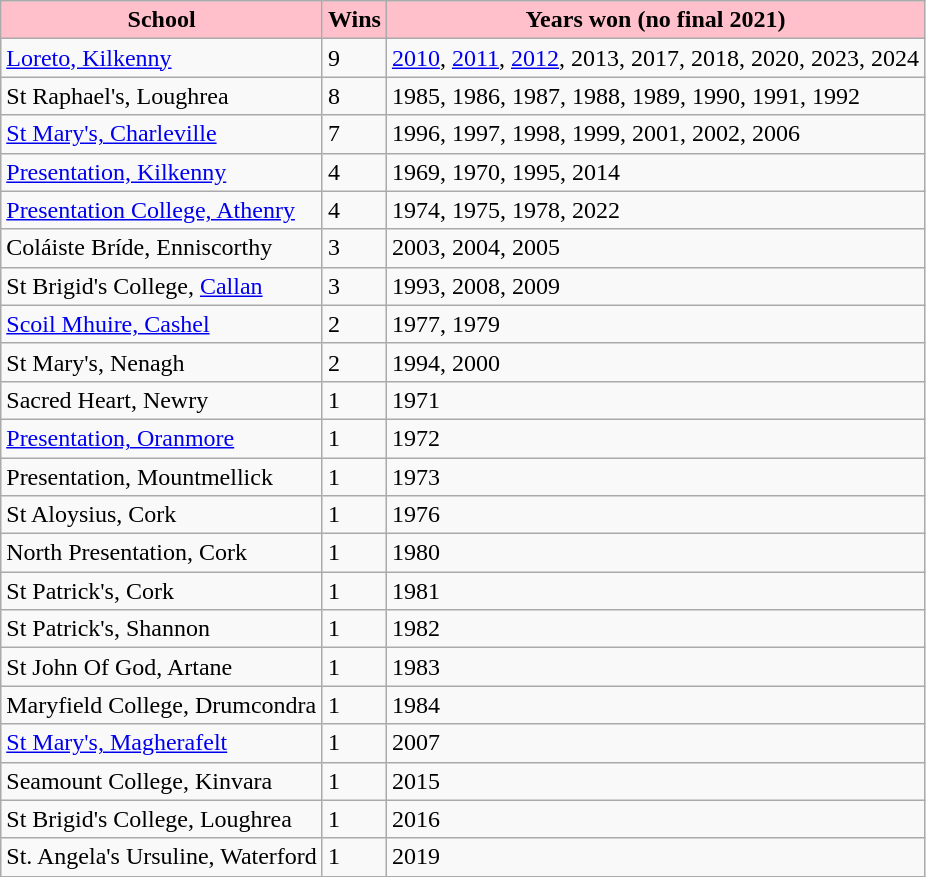<table class="wikitable">
<tr>
<th style="background:pink;"><strong>School</strong></th>
<th style="background:pink;"><strong>Wins</strong></th>
<th style="background:pink;"><strong>Years won (no final 2021)</strong></th>
</tr>
<tr>
<td><a href='#'>Loreto, Kilkenny</a></td>
<td>9</td>
<td><a href='#'>2010</a>, <a href='#'>2011</a>, <a href='#'>2012</a>, 2013, 2017, 2018, 2020, 2023, 2024</td>
</tr>
<tr>
<td>St Raphael's, Loughrea</td>
<td>8</td>
<td>1985, 1986, 1987, 1988, 1989, 1990, 1991, 1992</td>
</tr>
<tr>
<td><a href='#'>St Mary's, Charleville</a></td>
<td>7</td>
<td>1996, 1997, 1998, 1999, 2001, 2002, 2006</td>
</tr>
<tr>
<td><a href='#'>Presentation, Kilkenny</a></td>
<td>4</td>
<td>1969, 1970, 1995, 2014</td>
</tr>
<tr>
<td><a href='#'>Presentation College, Athenry</a></td>
<td>4</td>
<td>1974, 1975, 1978, 2022</td>
</tr>
<tr>
<td>Coláiste Bríde, Enniscorthy</td>
<td>3</td>
<td>2003, 2004, 2005</td>
</tr>
<tr>
<td>St Brigid's College, <a href='#'>Callan</a></td>
<td>3</td>
<td>1993, 2008, 2009</td>
</tr>
<tr>
<td><a href='#'>Scoil Mhuire, Cashel</a></td>
<td>2</td>
<td>1977, 1979</td>
</tr>
<tr>
<td>St Mary's, Nenagh</td>
<td>2</td>
<td>1994, 2000</td>
</tr>
<tr>
<td>Sacred Heart, Newry</td>
<td>1</td>
<td>1971</td>
</tr>
<tr>
<td><a href='#'>Presentation, Oranmore</a></td>
<td>1</td>
<td>1972</td>
</tr>
<tr>
<td>Presentation, Mountmellick</td>
<td>1</td>
<td>1973</td>
</tr>
<tr>
<td>St Aloysius, Cork</td>
<td>1</td>
<td>1976</td>
</tr>
<tr>
<td>North Presentation, Cork</td>
<td>1</td>
<td>1980</td>
</tr>
<tr>
<td>St Patrick's, Cork</td>
<td>1</td>
<td>1981</td>
</tr>
<tr>
<td>St Patrick's, Shannon</td>
<td>1</td>
<td>1982</td>
</tr>
<tr>
<td>St John Of God, Artane</td>
<td>1</td>
<td>1983</td>
</tr>
<tr>
<td>Maryfield College, Drumcondra</td>
<td>1</td>
<td>1984</td>
</tr>
<tr>
<td><a href='#'>St Mary's, Magherafelt</a></td>
<td>1</td>
<td>2007</td>
</tr>
<tr>
<td>Seamount College, Kinvara</td>
<td>1</td>
<td>2015</td>
</tr>
<tr>
<td>St Brigid's College, Loughrea</td>
<td>1</td>
<td>2016</td>
</tr>
<tr>
<td>St. Angela's Ursuline, Waterford</td>
<td>1</td>
<td>2019</td>
</tr>
</table>
